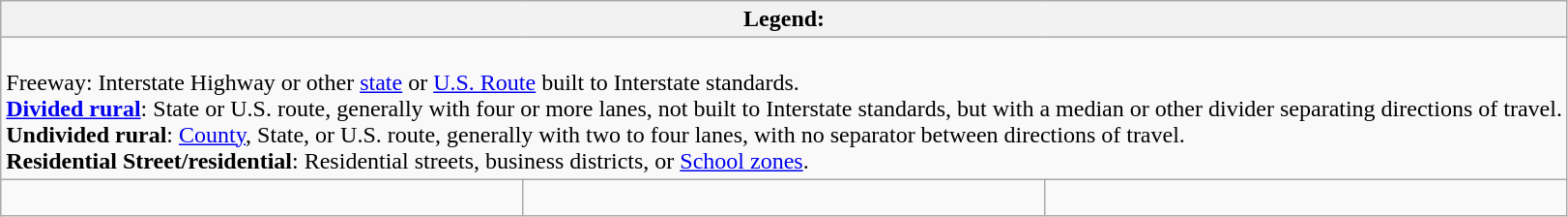<table class="wikitable collapsible collapsed">
<tr>
<th colspan="3">Legend:</th>
</tr>
<tr>
<td colspan="3"><br>Freeway: Interstate Highway or other <a href='#'>state</a> or <a href='#'>U.S. Route</a> built to Interstate standards.<br><strong><a href='#'>Divided rural</a></strong>: State or U.S. route, generally with four or more lanes, not built to Interstate standards, but with a median or other divider separating directions of travel.<br><strong>Undivided rural</strong>: <a href='#'>County</a>, State, or U.S. route, generally with two to four lanes, with no separator between directions of travel.<br><strong>Residential Street/residential</strong>: Residential streets, business districts, or <a href='#'>School zones</a>.</td>
</tr>
<tr>
<td><br></td>
<td><br></td>
<td><br></td>
</tr>
</table>
